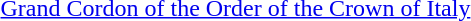<table>
<tr>
<td rowspan=2 style="width:60px; vertical-align:top;"></td>
<td><a href='#'>Grand Cordon of the Order of the Crown of Italy</a></td>
</tr>
<tr>
<td></td>
</tr>
</table>
